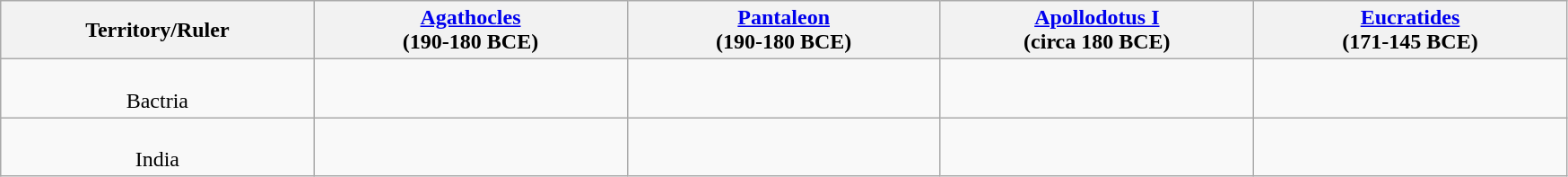<table class="wikitable centre">
<tr>
<th>Territory/Ruler</th>
<th><a href='#'>Agathocles</a><br>(190-180 BCE)</th>
<th><a href='#'>Pantaleon</a><br>(190-180 BCE)</th>
<th><a href='#'>Apollodotus I</a><br>(circa 180 BCE)</th>
<th><a href='#'>Eucratides</a><br> (171-145 BCE)</th>
</tr>
<tr>
<td align=center width="10%"><br>Bactria</td>
<td align=center width="10%"><br></td>
<td align=center width="10%"><br></td>
<td align=center width="10%"><br></td>
<td align=center width="10%"><br></td>
</tr>
<tr>
<td align=center width="10%"><br>India</td>
<td align=center width="10%"><br></td>
<td align=center width="10%"><br></td>
<td align=center width="10%"><br></td>
<td align=center width="10%"><br></td>
</tr>
</table>
